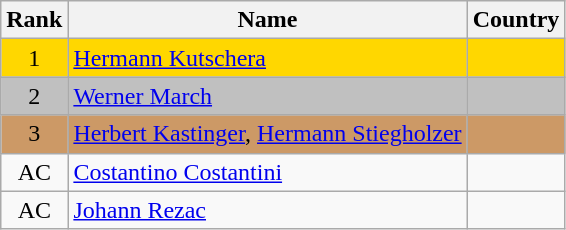<table class="wikitable sortable" style="text-align:center">
<tr>
<th>Rank</th>
<th>Name</th>
<th>Country</th>
</tr>
<tr bgcolor=gold>
<td>1</td>
<td align="left"><a href='#'>Hermann Kutschera</a></td>
<td align="left"></td>
</tr>
<tr bgcolor=silver>
<td>2</td>
<td align="left"><a href='#'>Werner March</a></td>
<td align="left"></td>
</tr>
<tr bgcolor=#CC9966>
<td>3</td>
<td align="left"><a href='#'>Herbert Kastinger</a>, <a href='#'>Hermann Stiegholzer</a></td>
<td align="left"></td>
</tr>
<tr>
<td>AC</td>
<td align="left"><a href='#'>Costantino Costantini</a></td>
<td align="left"></td>
</tr>
<tr>
<td>AC</td>
<td align="left"><a href='#'>Johann Rezac</a></td>
<td align="left"></td>
</tr>
</table>
